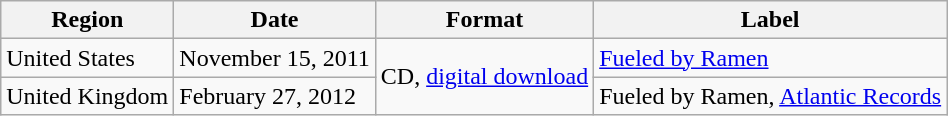<table class=wikitable>
<tr>
<th>Region</th>
<th>Date</th>
<th>Format</th>
<th>Label</th>
</tr>
<tr>
<td>United States</td>
<td>November 15, 2011</td>
<td rowspan="2">CD, <a href='#'>digital download</a></td>
<td rowspan="1"><a href='#'>Fueled by Ramen</a></td>
</tr>
<tr>
<td>United Kingdom</td>
<td>February 27, 2012</td>
<td rowspan="1">Fueled by Ramen, <a href='#'>Atlantic Records</a></td>
</tr>
</table>
